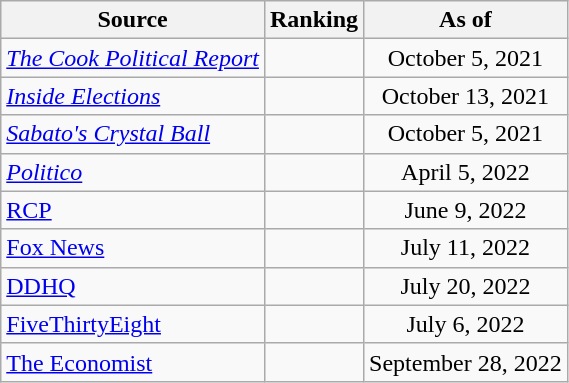<table class="wikitable" style="text-align:center">
<tr>
<th>Source</th>
<th>Ranking</th>
<th>As of</th>
</tr>
<tr>
<td align=left><em><a href='#'>The Cook Political Report</a></em></td>
<td></td>
<td>October 5, 2021</td>
</tr>
<tr>
<td align=left><em><a href='#'>Inside Elections</a></em></td>
<td></td>
<td>October 13, 2021</td>
</tr>
<tr>
<td align=left><em><a href='#'>Sabato's Crystal Ball</a></em></td>
<td></td>
<td>October 5, 2021</td>
</tr>
<tr>
<td align="left"><em><a href='#'>Politico</a></em></td>
<td></td>
<td>April 5, 2022</td>
</tr>
<tr>
<td align="left"><a href='#'>RCP</a></td>
<td></td>
<td>June 9, 2022</td>
</tr>
<tr>
<td align=left><a href='#'>Fox News</a></td>
<td></td>
<td>July 11, 2022</td>
</tr>
<tr>
<td align="left"><a href='#'>DDHQ</a></td>
<td></td>
<td>July 20, 2022</td>
</tr>
<tr>
<td align="left"><a href='#'>FiveThirtyEight</a></td>
<td></td>
<td>July 6, 2022</td>
</tr>
<tr>
<td align="left"><a href='#'>The Economist</a></td>
<td></td>
<td>September 28, 2022</td>
</tr>
</table>
